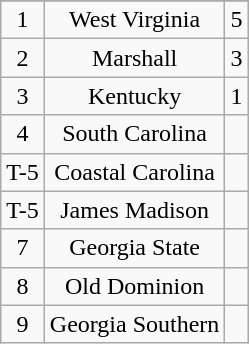<table class="wikitable" style="display: inline-table;">
<tr align="center">
</tr>
<tr align="center">
<td>1</td>
<td>West Virginia</td>
<td>5</td>
</tr>
<tr align="center">
<td>2</td>
<td>Marshall</td>
<td>3</td>
</tr>
<tr align="center">
<td>3</td>
<td>Kentucky</td>
<td>1</td>
</tr>
<tr align="center">
<td>4</td>
<td>South Carolina</td>
<td></td>
</tr>
<tr align="center">
<td>T-5</td>
<td>Coastal Carolina</td>
<td></td>
</tr>
<tr align="center">
<td>T-5</td>
<td>James Madison</td>
<td></td>
</tr>
<tr align="center">
<td>7</td>
<td>Georgia State</td>
<td></td>
</tr>
<tr align="center">
<td>8</td>
<td>Old Dominion</td>
<td></td>
</tr>
<tr align="center">
<td>9</td>
<td>Georgia Southern</td>
<td></td>
</tr>
</table>
